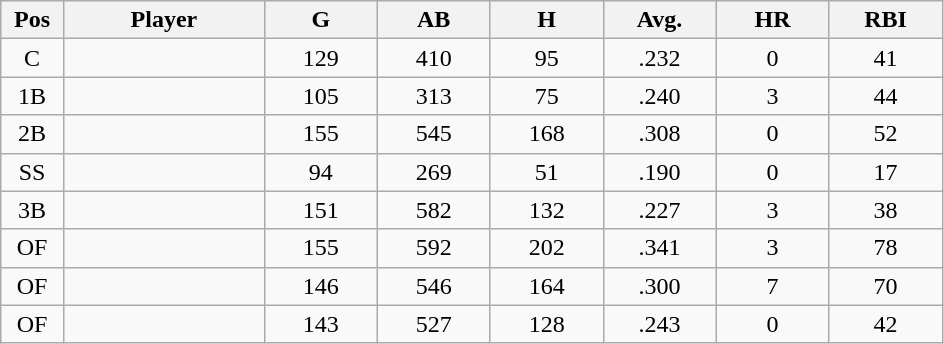<table class="wikitable sortable">
<tr>
<th bgcolor="#DDDDFF" width="5%">Pos</th>
<th bgcolor="#DDDDFF" width="16%">Player</th>
<th bgcolor="#DDDDFF" width="9%">G</th>
<th bgcolor="#DDDDFF" width="9%">AB</th>
<th bgcolor="#DDDDFF" width="9%">H</th>
<th bgcolor="#DDDDFF" width="9%">Avg.</th>
<th bgcolor="#DDDDFF" width="9%">HR</th>
<th bgcolor="#DDDDFF" width="9%">RBI</th>
</tr>
<tr align="center">
<td>C</td>
<td></td>
<td>129</td>
<td>410</td>
<td>95</td>
<td>.232</td>
<td>0</td>
<td>41</td>
</tr>
<tr align="center">
<td>1B</td>
<td></td>
<td>105</td>
<td>313</td>
<td>75</td>
<td>.240</td>
<td>3</td>
<td>44</td>
</tr>
<tr align="center">
<td>2B</td>
<td></td>
<td>155</td>
<td>545</td>
<td>168</td>
<td>.308</td>
<td>0</td>
<td>52</td>
</tr>
<tr align="center">
<td>SS</td>
<td></td>
<td>94</td>
<td>269</td>
<td>51</td>
<td>.190</td>
<td>0</td>
<td>17</td>
</tr>
<tr align="center">
<td>3B</td>
<td></td>
<td>151</td>
<td>582</td>
<td>132</td>
<td>.227</td>
<td>3</td>
<td>38</td>
</tr>
<tr align="center">
<td>OF</td>
<td></td>
<td>155</td>
<td>592</td>
<td>202</td>
<td>.341</td>
<td>3</td>
<td>78</td>
</tr>
<tr align="center">
<td>OF</td>
<td></td>
<td>146</td>
<td>546</td>
<td>164</td>
<td>.300</td>
<td>7</td>
<td>70</td>
</tr>
<tr align="center">
<td>OF</td>
<td></td>
<td>143</td>
<td>527</td>
<td>128</td>
<td>.243</td>
<td>0</td>
<td>42</td>
</tr>
</table>
